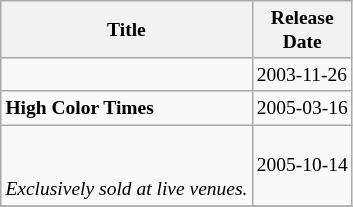<table class="wikitable" style="font-size:small">
<tr>
<th>Title</th>
<th>Release<br>Date</th>
</tr>
<tr>
<td><br></td>
<td>2003-11-26</td>
</tr>
<tr>
<td><strong>High Color Times</strong><br></td>
<td>2005-03-16</td>
</tr>
<tr>
<td><br><br><em>Exclusively sold at live venues.</em>
</td>
<td>2005-10-14</td>
</tr>
<tr>
</tr>
</table>
